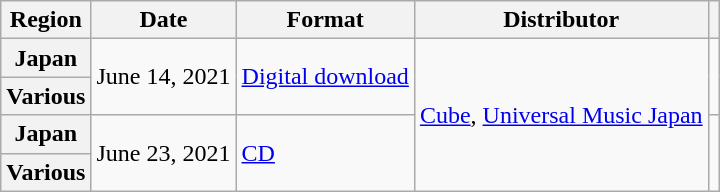<table class="wikitable plainrowheaders">
<tr>
<th>Region</th>
<th>Date</th>
<th>Format</th>
<th>Distributor</th>
<th></th>
</tr>
<tr>
<th scope="row">Japan</th>
<td rowspan="2">June 14, 2021</td>
<td rowspan="2"><a href='#'>Digital download</a></td>
<td rowspan="4"><a href='#'>Cube</a>, <a href='#'>Universal Music Japan</a></td>
<td rowspan="2"></td>
</tr>
<tr>
<th scope="row">Various</th>
</tr>
<tr>
<th scope="row">Japan</th>
<td rowspan="2">June 23, 2021</td>
<td rowspan="2"><a href='#'>CD</a></td>
<td rowspan="2"></td>
</tr>
<tr>
<th scope="row">Various</th>
</tr>
</table>
